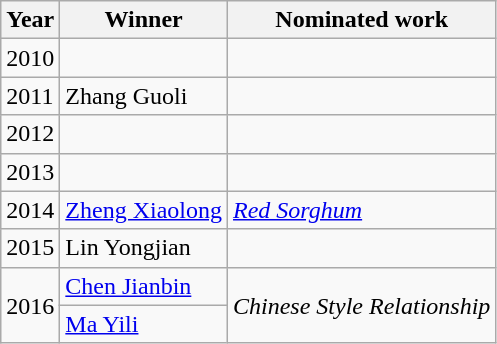<table class="wikitable">
<tr>
<th>Year</th>
<th>Winner</th>
<th>Nominated work</th>
</tr>
<tr>
<td>2010</td>
<td></td>
<td></td>
</tr>
<tr>
<td>2011</td>
<td>Zhang Guoli</td>
<td></td>
</tr>
<tr>
<td>2012</td>
<td></td>
<td></td>
</tr>
<tr>
<td>2013</td>
<td></td>
<td></td>
</tr>
<tr>
<td>2014</td>
<td><a href='#'>Zheng Xiaolong</a></td>
<td><em><a href='#'>Red Sorghum</a></em></td>
</tr>
<tr>
<td>2015</td>
<td>Lin Yongjian</td>
<td></td>
</tr>
<tr>
<td rowspan=2>2016</td>
<td><a href='#'>Chen Jianbin</a></td>
<td rowspan=2><em>Chinese Style Relationship</em></td>
</tr>
<tr>
<td><a href='#'>Ma Yili</a></td>
</tr>
</table>
